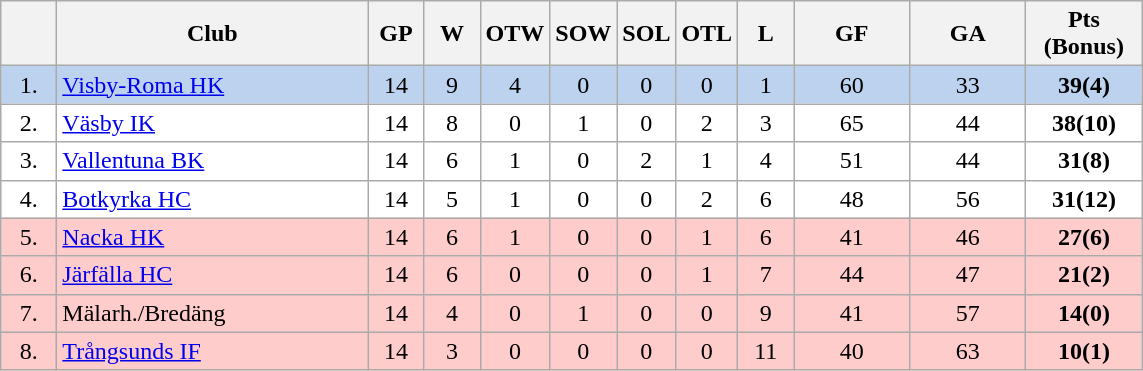<table class="wikitable">
<tr>
<th width="30"></th>
<th width="200">Club</th>
<th width="30">GP</th>
<th width="30">W</th>
<th width="30">OTW</th>
<th width="30">SOW</th>
<th width="30">SOL</th>
<th width="30">OTL</th>
<th width="30">L</th>
<th width="70">GF</th>
<th width="70">GA</th>
<th width="70">Pts (Bonus)</th>
</tr>
<tr bgcolor="#BCD2EE" align="center">
<td>1.</td>
<td align="left"><a href='#'>Visby-Roma HK</a></td>
<td>14</td>
<td>9</td>
<td>4</td>
<td>0</td>
<td>0</td>
<td>0</td>
<td>1</td>
<td>60</td>
<td>33</td>
<td><strong>39(4)</strong></td>
</tr>
<tr bgcolor="#FFFFFF" align="center">
<td>2.</td>
<td align="left"><a href='#'>Väsby IK</a></td>
<td>14</td>
<td>8</td>
<td>0</td>
<td>1</td>
<td>0</td>
<td>2</td>
<td>3</td>
<td>65</td>
<td>44</td>
<td><strong>38(10)</strong></td>
</tr>
<tr bgcolor="#FFFFFF" align="center">
<td>3.</td>
<td align="left"><a href='#'>Vallentuna BK</a></td>
<td>14</td>
<td>6</td>
<td>1</td>
<td>0</td>
<td>2</td>
<td>1</td>
<td>4</td>
<td>51</td>
<td>44</td>
<td><strong>31(8)</strong></td>
</tr>
<tr bgcolor="#FFFFFF" align="center">
<td>4.</td>
<td align="left"><a href='#'>Botkyrka HC</a></td>
<td>14</td>
<td>5</td>
<td>1</td>
<td>0</td>
<td>0</td>
<td>2</td>
<td>6</td>
<td>48</td>
<td>56</td>
<td><strong>31(12)</strong></td>
</tr>
<tr bgcolor="#FFCCCC" align="center">
<td>5.</td>
<td align="left"><a href='#'>Nacka HK</a></td>
<td>14</td>
<td>6</td>
<td>1</td>
<td>0</td>
<td>0</td>
<td>1</td>
<td>6</td>
<td>41</td>
<td>46</td>
<td><strong>27(6)</strong></td>
</tr>
<tr bgcolor="#FFCCCC" align="center">
<td>6.</td>
<td align="left"><a href='#'>Järfälla HC</a></td>
<td>14</td>
<td>6</td>
<td>0</td>
<td>0</td>
<td>0</td>
<td>1</td>
<td>7</td>
<td>44</td>
<td>47</td>
<td><strong>21(2)</strong></td>
</tr>
<tr bgcolor="#FFCCCC" align="center">
<td>7.</td>
<td align="left">Mälarh./Bredäng</td>
<td>14</td>
<td>4</td>
<td>0</td>
<td>1</td>
<td>0</td>
<td>0</td>
<td>9</td>
<td>41</td>
<td>57</td>
<td><strong>14(0)</strong></td>
</tr>
<tr bgcolor="#FFCCCC" align="center">
<td>8.</td>
<td align="left"><a href='#'>Trångsunds IF</a></td>
<td>14</td>
<td>3</td>
<td>0</td>
<td>0</td>
<td>0</td>
<td>0</td>
<td>11</td>
<td>40</td>
<td>63</td>
<td><strong>10(1)</strong></td>
</tr>
</table>
